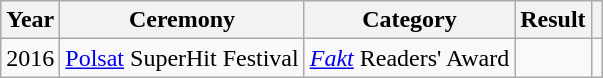<table class="wikitable">
<tr>
<th scope="col">Year</th>
<th scope="col">Ceremony</th>
<th scope="col">Category</th>
<th scope="col">Result</th>
<th scope="col"></th>
</tr>
<tr>
<td>2016</td>
<td><a href='#'>Polsat</a> SuperHit Festival</td>
<td><em><a href='#'>Fakt</a></em> Readers' Award</td>
<td></td>
<td align="center"></td>
</tr>
</table>
